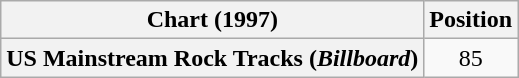<table class="wikitable plainrowheaders" style="text-align:center">
<tr>
<th>Chart (1997)</th>
<th>Position</th>
</tr>
<tr>
<th scope="row">US Mainstream Rock Tracks (<em>Billboard</em>)</th>
<td>85</td>
</tr>
</table>
